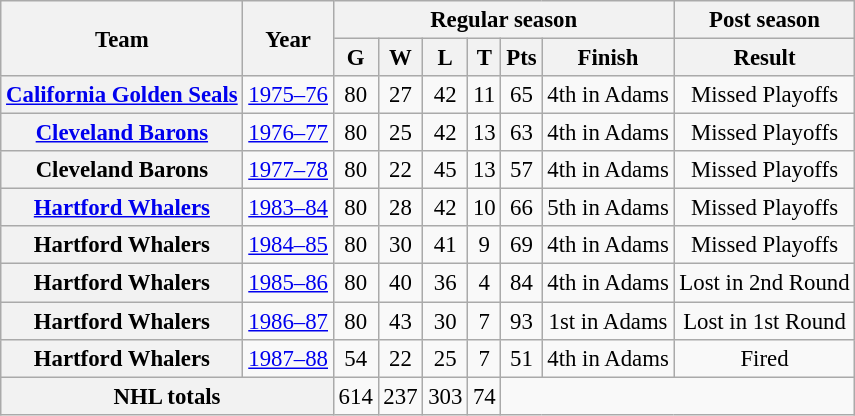<table class="wikitable" style="font-size: 95%; text-align:center;">
<tr>
<th rowspan="2">Team</th>
<th rowspan="2">Year</th>
<th colspan="6">Regular season</th>
<th colspan="1">Post season</th>
</tr>
<tr>
<th>G</th>
<th>W</th>
<th>L</th>
<th>T</th>
<th>Pts</th>
<th>Finish</th>
<th>Result</th>
</tr>
<tr>
<th><a href='#'>California Golden Seals</a></th>
<td><a href='#'>1975–76</a></td>
<td>80</td>
<td>27</td>
<td>42</td>
<td>11</td>
<td>65</td>
<td>4th in Adams</td>
<td>Missed Playoffs</td>
</tr>
<tr>
<th><a href='#'>Cleveland Barons</a></th>
<td><a href='#'>1976–77</a></td>
<td>80</td>
<td>25</td>
<td>42</td>
<td>13</td>
<td>63</td>
<td>4th in Adams</td>
<td>Missed Playoffs</td>
</tr>
<tr>
<th>Cleveland Barons</th>
<td><a href='#'>1977–78</a></td>
<td>80</td>
<td>22</td>
<td>45</td>
<td>13</td>
<td>57</td>
<td>4th in Adams</td>
<td>Missed Playoffs</td>
</tr>
<tr>
<th><a href='#'>Hartford Whalers</a></th>
<td><a href='#'>1983–84</a></td>
<td>80</td>
<td>28</td>
<td>42</td>
<td>10</td>
<td>66</td>
<td>5th in Adams</td>
<td>Missed Playoffs</td>
</tr>
<tr>
<th>Hartford Whalers</th>
<td><a href='#'>1984–85</a></td>
<td>80</td>
<td>30</td>
<td>41</td>
<td>9</td>
<td>69</td>
<td>4th in Adams</td>
<td>Missed Playoffs</td>
</tr>
<tr>
<th>Hartford Whalers</th>
<td><a href='#'>1985–86</a></td>
<td>80</td>
<td>40</td>
<td>36</td>
<td>4</td>
<td>84</td>
<td>4th in Adams</td>
<td>Lost in 2nd Round</td>
</tr>
<tr>
<th>Hartford Whalers</th>
<td><a href='#'>1986–87</a></td>
<td>80</td>
<td>43</td>
<td>30</td>
<td>7</td>
<td>93</td>
<td>1st in Adams</td>
<td>Lost in 1st Round</td>
</tr>
<tr>
<th>Hartford Whalers</th>
<td><a href='#'>1987–88</a></td>
<td>54</td>
<td>22</td>
<td>25</td>
<td>7</td>
<td>51</td>
<td>4th in Adams</td>
<td>Fired</td>
</tr>
<tr>
<th colspan="2">NHL totals</th>
<td>614</td>
<td>237</td>
<td>303</td>
<td>74</td>
</tr>
</table>
